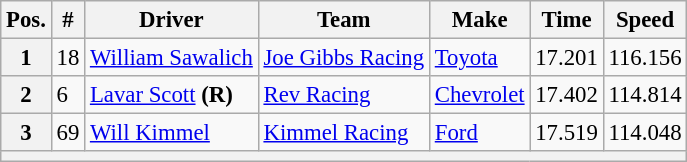<table class="wikitable" style="font-size:95%">
<tr>
<th>Pos.</th>
<th>#</th>
<th>Driver</th>
<th>Team</th>
<th>Make</th>
<th>Time</th>
<th>Speed</th>
</tr>
<tr>
<th>1</th>
<td>18</td>
<td><a href='#'>William Sawalich</a></td>
<td><a href='#'>Joe Gibbs Racing</a></td>
<td><a href='#'>Toyota</a></td>
<td>17.201</td>
<td>116.156</td>
</tr>
<tr>
<th>2</th>
<td>6</td>
<td><a href='#'>Lavar Scott</a> <strong>(R)</strong></td>
<td><a href='#'>Rev Racing</a></td>
<td><a href='#'>Chevrolet</a></td>
<td>17.402</td>
<td>114.814</td>
</tr>
<tr>
<th>3</th>
<td>69</td>
<td><a href='#'>Will Kimmel</a></td>
<td><a href='#'>Kimmel Racing</a></td>
<td><a href='#'>Ford</a></td>
<td>17.519</td>
<td>114.048</td>
</tr>
<tr>
<th colspan="7"></th>
</tr>
</table>
